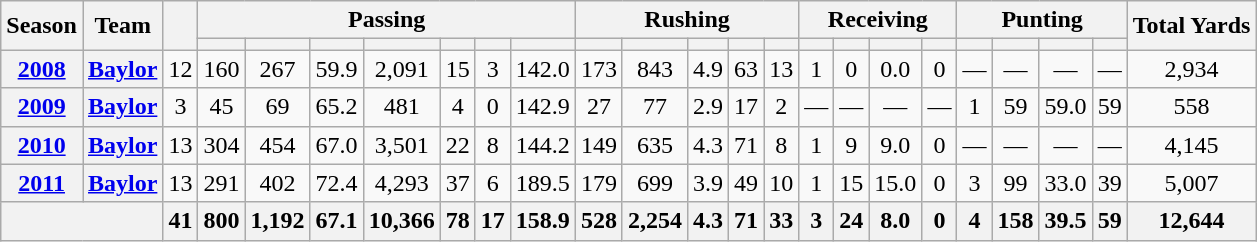<table class="wikitable" style="text-align:center;">
<tr>
<th rowspan="2">Season</th>
<th rowspan="2">Team</th>
<th rowspan="2"></th>
<th colspan="7">Passing</th>
<th colspan="5">Rushing</th>
<th colspan="4">Receiving</th>
<th colspan="4">Punting</th>
<th rowspan="2">Total Yards</th>
</tr>
<tr>
<th></th>
<th></th>
<th></th>
<th></th>
<th></th>
<th></th>
<th></th>
<th></th>
<th></th>
<th></th>
<th></th>
<th></th>
<th></th>
<th></th>
<th></th>
<th></th>
<th></th>
<th></th>
<th></th>
<th></th>
</tr>
<tr>
<th><a href='#'>2008</a></th>
<th><a href='#'>Baylor</a></th>
<td>12</td>
<td>160</td>
<td>267</td>
<td>59.9</td>
<td>2,091</td>
<td>15</td>
<td>3</td>
<td>142.0</td>
<td>173</td>
<td>843</td>
<td>4.9</td>
<td>63</td>
<td>13</td>
<td>1</td>
<td>0</td>
<td>0.0</td>
<td>0</td>
<td>—</td>
<td>—</td>
<td>—</td>
<td>—</td>
<td>2,934</td>
</tr>
<tr>
<th><a href='#'>2009</a></th>
<th><a href='#'>Baylor</a></th>
<td>3</td>
<td>45</td>
<td>69</td>
<td>65.2</td>
<td>481</td>
<td>4</td>
<td>0</td>
<td>142.9</td>
<td>27</td>
<td>77</td>
<td>2.9</td>
<td>17</td>
<td>2</td>
<td>—</td>
<td>—</td>
<td>—</td>
<td>—</td>
<td>1</td>
<td>59</td>
<td>59.0</td>
<td>59</td>
<td>558</td>
</tr>
<tr>
<th><a href='#'>2010</a></th>
<th><a href='#'>Baylor</a></th>
<td>13</td>
<td>304</td>
<td>454</td>
<td>67.0</td>
<td>3,501</td>
<td>22</td>
<td>8</td>
<td>144.2</td>
<td>149</td>
<td>635</td>
<td>4.3</td>
<td>71</td>
<td>8</td>
<td>1</td>
<td>9</td>
<td>9.0</td>
<td>0</td>
<td>—</td>
<td>—</td>
<td>—</td>
<td>—</td>
<td>4,145</td>
</tr>
<tr>
<th><a href='#'>2011</a></th>
<th><a href='#'>Baylor</a></th>
<td>13</td>
<td>291</td>
<td>402</td>
<td>72.4</td>
<td>4,293</td>
<td>37</td>
<td>6</td>
<td>189.5</td>
<td>179</td>
<td>699</td>
<td>3.9</td>
<td>49</td>
<td>10</td>
<td>1</td>
<td>15</td>
<td>15.0</td>
<td>0</td>
<td>3</td>
<td>99</td>
<td>33.0</td>
<td>39</td>
<td>5,007</td>
</tr>
<tr>
<th colspan="2"></th>
<th>41</th>
<th>800</th>
<th>1,192</th>
<th>67.1</th>
<th>10,366</th>
<th>78</th>
<th>17</th>
<th>158.9</th>
<th>528</th>
<th>2,254</th>
<th>4.3</th>
<th>71</th>
<th>33</th>
<th>3</th>
<th>24</th>
<th>8.0</th>
<th>0</th>
<th>4</th>
<th>158</th>
<th>39.5</th>
<th>59</th>
<th>12,644</th>
</tr>
</table>
